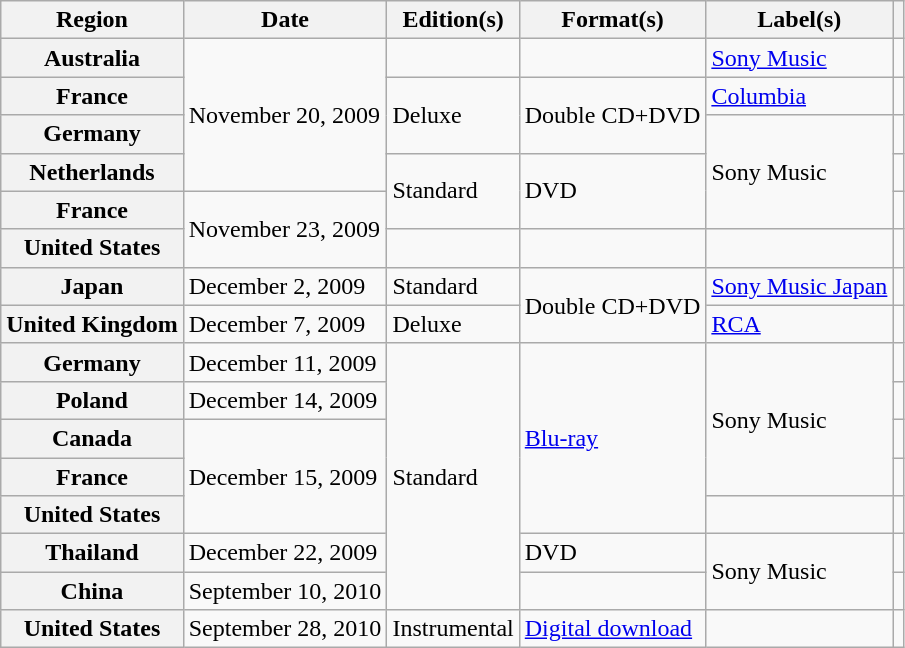<table class="wikitable plainrowheaders">
<tr>
<th scope="col">Region</th>
<th scope="col">Date</th>
<th scope="col">Edition(s)</th>
<th scope="col">Format(s)</th>
<th scope="col">Label(s)</th>
<th scope="col"></th>
</tr>
<tr>
<th scope="row">Australia</th>
<td rowspan="4">November 20, 2009</td>
<td></td>
<td></td>
<td><a href='#'>Sony Music</a></td>
<td align="center"></td>
</tr>
<tr>
<th scope="row">France</th>
<td rowspan="2">Deluxe</td>
<td rowspan="2">Double CD+DVD</td>
<td><a href='#'>Columbia</a></td>
<td align="center"></td>
</tr>
<tr>
<th scope="row">Germany</th>
<td rowspan="3">Sony Music</td>
<td align="center"></td>
</tr>
<tr>
<th scope="row">Netherlands</th>
<td rowspan="2">Standard</td>
<td rowspan="2">DVD</td>
<td align="center"></td>
</tr>
<tr>
<th scope="row">France</th>
<td rowspan="2">November 23, 2009</td>
<td></td>
</tr>
<tr>
<th scope="row">United States</th>
<td></td>
<td></td>
<td></td>
<td align="center"></td>
</tr>
<tr>
<th scope="row">Japan</th>
<td>December 2, 2009</td>
<td>Standard</td>
<td rowspan="2">Double CD+DVD</td>
<td><a href='#'>Sony Music Japan</a></td>
<td align="center"></td>
</tr>
<tr>
<th scope="row">United Kingdom</th>
<td>December 7, 2009</td>
<td>Deluxe</td>
<td><a href='#'>RCA</a></td>
<td align="center"></td>
</tr>
<tr>
<th scope="row">Germany</th>
<td>December 11, 2009</td>
<td rowspan="7">Standard</td>
<td rowspan="5"><a href='#'>Blu-ray</a></td>
<td rowspan="4">Sony Music</td>
<td align="center"></td>
</tr>
<tr>
<th scope="row">Poland</th>
<td>December 14, 2009</td>
<td align="center"></td>
</tr>
<tr>
<th scope="row">Canada</th>
<td rowspan="3">December 15, 2009</td>
<td align="center"></td>
</tr>
<tr>
<th scope="row">France</th>
<td></td>
</tr>
<tr>
<th scope="row">United States</th>
<td></td>
<td align="center"></td>
</tr>
<tr>
<th scope="row">Thailand</th>
<td>December 22, 2009</td>
<td>DVD</td>
<td rowspan="2">Sony Music</td>
<td align="center"></td>
</tr>
<tr>
<th scope="row">China</th>
<td>September 10, 2010</td>
<td></td>
<td align="center"></td>
</tr>
<tr>
<th scope="row">United States</th>
<td>September 28, 2010</td>
<td>Instrumental</td>
<td><a href='#'>Digital download</a></td>
<td></td>
<td align="center"></td>
</tr>
</table>
